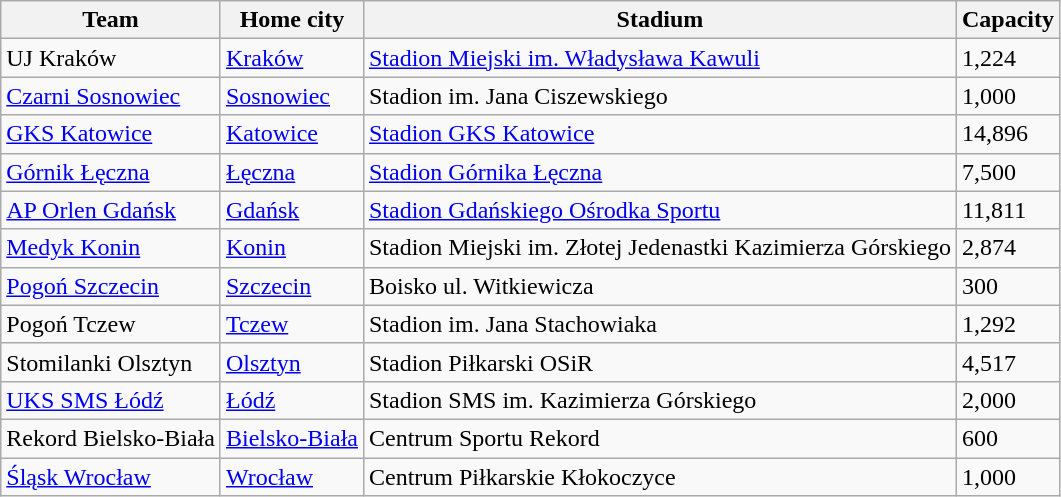<table class="wikitable sortable">
<tr>
<th>Team</th>
<th>Home city</th>
<th>Stadium</th>
<th>Capacity</th>
</tr>
<tr>
<td>UJ Kraków</td>
<td><a href='#'>Kraków</a></td>
<td><a href='#'>Stadion Miejski im. Władysława Kawuli</a></td>
<td>1,224</td>
</tr>
<tr>
<td><a href='#'>Czarni Sosnowiec</a></td>
<td><a href='#'>Sosnowiec</a></td>
<td>Stadion im. Jana Ciszewskiego</td>
<td>1,000</td>
</tr>
<tr>
<td><a href='#'>GKS Katowice</a></td>
<td><a href='#'>Katowice</a></td>
<td><a href='#'>Stadion GKS Katowice</a></td>
<td>14,896</td>
</tr>
<tr>
<td><a href='#'>Górnik Łęczna</a></td>
<td><a href='#'>Łęczna</a></td>
<td><a href='#'>Stadion Górnika Łęczna</a></td>
<td>7,500</td>
</tr>
<tr>
<td><a href='#'>AP Orlen Gdańsk</a></td>
<td><a href='#'>Gdańsk</a></td>
<td><a href='#'>Stadion Gdańskiego Ośrodka Sportu</a></td>
<td>11,811</td>
</tr>
<tr>
<td><a href='#'>Medyk Konin</a></td>
<td><a href='#'>Konin</a></td>
<td>Stadion Miejski im. Złotej Jedenastki Kazimierza Górskiego</td>
<td>2,874</td>
</tr>
<tr>
<td><a href='#'>Pogoń Szczecin</a></td>
<td><a href='#'>Szczecin</a></td>
<td>Boisko ul. Witkiewicza</td>
<td>300</td>
</tr>
<tr>
<td>Pogoń Tczew</td>
<td><a href='#'>Tczew</a></td>
<td>Stadion im. Jana Stachowiaka</td>
<td>1,292</td>
</tr>
<tr>
<td>Stomilanki Olsztyn</td>
<td><a href='#'>Olsztyn</a></td>
<td>Stadion Piłkarski OSiR</td>
<td>4,517</td>
</tr>
<tr>
<td><a href='#'>UKS SMS Łódź</a></td>
<td><a href='#'>Łódź</a></td>
<td>Stadion SMS im. Kazimierza Górskiego</td>
<td>2,000</td>
</tr>
<tr>
<td>Rekord Bielsko-Biała</td>
<td><a href='#'>Bielsko-Biała</a></td>
<td>Centrum Sportu Rekord</td>
<td>600</td>
</tr>
<tr>
<td><a href='#'>Śląsk Wrocław</a></td>
<td><a href='#'>Wrocław</a></td>
<td>Centrum Piłkarskie Kłokoczyce</td>
<td>1,000</td>
</tr>
</table>
